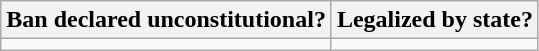<table class="wikitable">
<tr>
<th>Ban declared unconstitutional?</th>
<th>Legalized by state?</th>
</tr>
<tr>
<td></td>
<td></td>
</tr>
</table>
